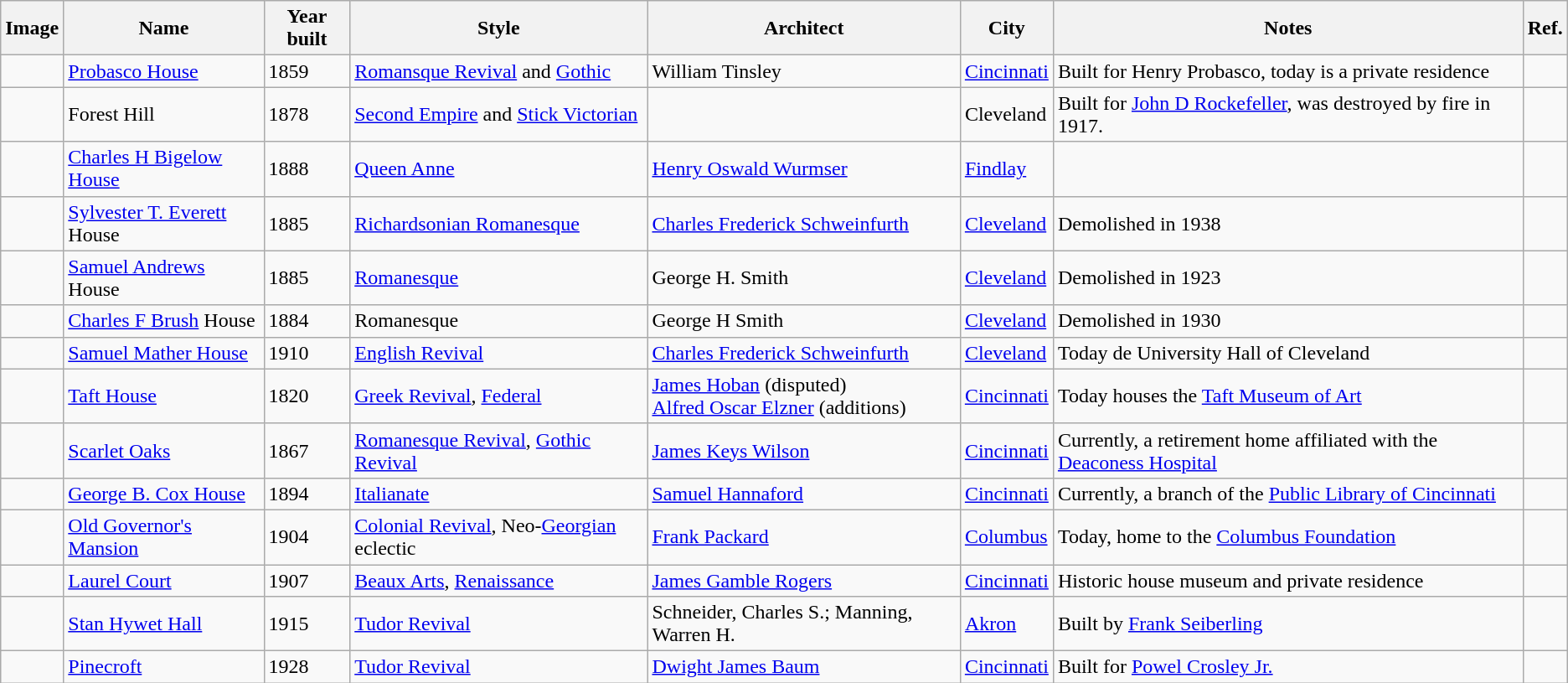<table class="sortable wikitable">
<tr>
<th>Image</th>
<th>Name</th>
<th>Year built</th>
<th>Style</th>
<th>Architect</th>
<th>City</th>
<th>Notes</th>
<th>Ref.</th>
</tr>
<tr>
<td></td>
<td><a href='#'>Probasco House</a></td>
<td>1859</td>
<td><a href='#'>Romansque Revival</a> and <a href='#'>Gothic</a></td>
<td>William Tinsley</td>
<td><a href='#'>Cincinnati</a></td>
<td>Built for Henry Probasco, today is a private residence</td>
<td></td>
</tr>
<tr>
<td></td>
<td>Forest Hill</td>
<td>1878</td>
<td><a href='#'>Second Empire</a> and <a href='#'>Stick Victorian</a></td>
<td></td>
<td>Cleveland</td>
<td>Built for <a href='#'>John D Rockefeller</a>, was destroyed by fire in 1917.</td>
<td></td>
</tr>
<tr>
<td></td>
<td><a href='#'>Charles H Bigelow House</a></td>
<td>1888</td>
<td><a href='#'>Queen Anne</a></td>
<td><a href='#'>Henry Oswald Wurmser</a></td>
<td><a href='#'>Findlay</a></td>
<td></td>
<td></td>
</tr>
<tr>
<td></td>
<td><a href='#'>Sylvester T. Everett</a> House</td>
<td>1885</td>
<td><a href='#'>Richardsonian Romanesque</a></td>
<td><a href='#'>Charles Frederick Schweinfurth</a></td>
<td><a href='#'>Cleveland</a></td>
<td>Demolished in 1938</td>
<td></td>
</tr>
<tr>
<td></td>
<td><a href='#'>Samuel Andrews</a> House</td>
<td>1885</td>
<td><a href='#'>Romanesque</a></td>
<td>George H. Smith</td>
<td><a href='#'>Cleveland</a></td>
<td>Demolished in 1923</td>
<td></td>
</tr>
<tr>
<td></td>
<td><a href='#'>Charles F Brush</a> House</td>
<td>1884</td>
<td>Romanesque</td>
<td>George H Smith</td>
<td><a href='#'>Cleveland</a></td>
<td>Demolished in 1930</td>
<td></td>
</tr>
<tr>
<td></td>
<td><a href='#'>Samuel Mather House</a></td>
<td>1910</td>
<td><a href='#'>English Revival</a></td>
<td><a href='#'>Charles Frederick Schweinfurth</a></td>
<td><a href='#'>Cleveland</a></td>
<td>Today de University Hall of Cleveland</td>
<td></td>
</tr>
<tr>
<td style="text-align:center;"><br></td>
<td><a href='#'>Taft House</a></td>
<td>1820</td>
<td><a href='#'>Greek Revival</a>, <a href='#'>Federal</a></td>
<td><a href='#'>James Hoban</a> (disputed)<br><a href='#'>Alfred Oscar Elzner</a> (additions)</td>
<td><a href='#'>Cincinnati</a></td>
<td>Today houses the <a href='#'>Taft Museum of Art</a></td>
<td></td>
</tr>
<tr>
<td style="text-align:center;"></td>
<td><a href='#'>Scarlet Oaks</a></td>
<td>1867</td>
<td><a href='#'>Romanesque Revival</a>, <a href='#'>Gothic Revival</a></td>
<td><a href='#'>James Keys Wilson</a></td>
<td><a href='#'>Cincinnati</a></td>
<td>Currently, a retirement home affiliated with the <a href='#'>Deaconess Hospital</a></td>
<td></td>
</tr>
<tr>
<td style="text-align:center;"></td>
<td><a href='#'>George B. Cox House</a></td>
<td>1894</td>
<td><a href='#'>Italianate</a></td>
<td><a href='#'>Samuel Hannaford</a></td>
<td><a href='#'>Cincinnati</a></td>
<td>Currently, a branch of the <a href='#'>Public Library of Cincinnati</a></td>
<td></td>
</tr>
<tr>
<td style="text-align:center;"><br><small></small></td>
<td><a href='#'>Old Governor's Mansion</a></td>
<td>1904</td>
<td><a href='#'>Colonial Revival</a>, Neo-<a href='#'>Georgian</a> eclectic</td>
<td><a href='#'>Frank Packard</a></td>
<td><a href='#'>Columbus</a></td>
<td>Today, home to the <a href='#'>Columbus Foundation</a></td>
<td></td>
</tr>
<tr>
<td style="text-align:center;"><br><small></small></td>
<td><a href='#'>Laurel Court</a></td>
<td>1907</td>
<td><a href='#'>Beaux Arts</a>, <a href='#'>Renaissance</a></td>
<td><a href='#'>James Gamble Rogers</a></td>
<td><a href='#'>Cincinnati</a></td>
<td>Historic house museum and private residence</td>
<td></td>
</tr>
<tr>
<td style="text-align:center;"><br><small></small></td>
<td><a href='#'>Stan Hywet Hall</a></td>
<td>1915</td>
<td><a href='#'>Tudor Revival</a></td>
<td>Schneider, Charles S.; Manning, Warren H.</td>
<td><a href='#'>Akron</a></td>
<td>Built by <a href='#'>Frank Seiberling</a></td>
<td></td>
</tr>
<tr>
<td style="text-align:center;"><br><small></small></td>
<td><a href='#'>Pinecroft</a></td>
<td>1928</td>
<td><a href='#'>Tudor Revival</a></td>
<td><a href='#'>Dwight James Baum</a></td>
<td><a href='#'>Cincinnati</a></td>
<td>Built for <a href='#'>Powel Crosley Jr.</a></td>
<td></td>
</tr>
</table>
